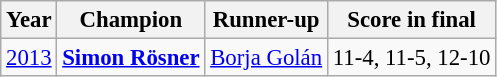<table class="wikitable" style="font-size: 95%;">
<tr>
<th>Year</th>
<th>Champion</th>
<th>Runner-up</th>
<th>Score in final</th>
</tr>
<tr>
<td><a href='#'>2013</a></td>
<td> <strong><a href='#'>Simon Rösner</a></strong></td>
<td> <a href='#'>Borja Golán</a></td>
<td>11-4, 11-5, 12-10</td>
</tr>
</table>
